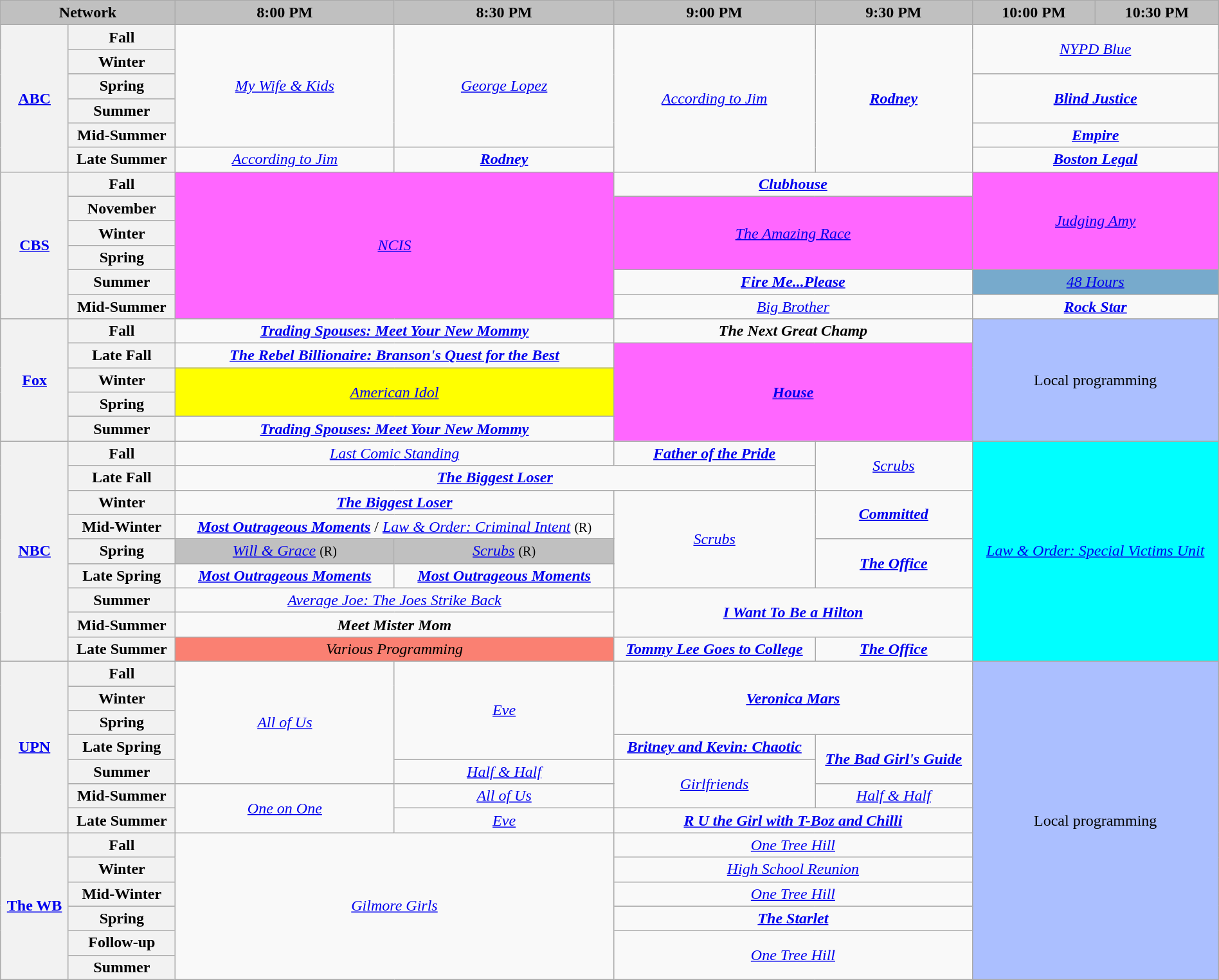<table class="wikitable" style="width:100%;margin-right:0;text-align:center">
<tr>
<th colspan="2" style="background-color:#C0C0C0;text-align:center">Network</th>
<th style="background-color:#C0C0C0;text-align:center">8:00 PM</th>
<th style="background-color:#C0C0C0;text-align:center">8:30 PM</th>
<th style="background-color:#C0C0C0;text-align:center">9:00 PM</th>
<th style="background-color:#C0C0C0;text-align:center">9:30 PM</th>
<th style="background-color:#C0C0C0;text-align:center">10:00 PM</th>
<th style="background-color:#C0C0C0;text-align:center">10:30 PM</th>
</tr>
<tr>
<th rowspan="6"><a href='#'>ABC</a></th>
<th>Fall</th>
<td rowspan="5"><em><a href='#'>My Wife & Kids</a></em></td>
<td rowspan="5"><em><a href='#'>George Lopez</a></em></td>
<td rowspan="6"><em><a href='#'>According to Jim</a></em></td>
<td rowspan="6"><strong><em><a href='#'>Rodney</a></em></strong></td>
<td colspan="2" rowspan="2"><em><a href='#'>NYPD Blue</a></em></td>
</tr>
<tr>
<th>Winter</th>
</tr>
<tr>
<th>Spring</th>
<td colspan="2" rowspan="2"><strong><em><a href='#'>Blind Justice</a></em></strong></td>
</tr>
<tr>
<th>Summer</th>
</tr>
<tr>
<th>Mid-Summer</th>
<td colspan="2"><strong><em><a href='#'>Empire</a></em></strong></td>
</tr>
<tr>
<th>Late Summer</th>
<td><em><a href='#'>According to Jim</a></em></td>
<td><strong><em><a href='#'>Rodney</a></em></strong></td>
<td colspan="2"><strong><em><a href='#'>Boston Legal</a></em></strong></td>
</tr>
<tr>
<th rowspan="6"><a href='#'>CBS</a></th>
<th>Fall</th>
<td style="background-color:#FF66FF;" colspan="2" rowspan="6"><em><a href='#'>NCIS</a></em> </td>
<td colspan="2"><strong><em><a href='#'>Clubhouse</a></em></strong></td>
<td style="background-color:#FF66FF;" colspan="2" rowspan="4"><em><a href='#'>Judging Amy</a></em><br></td>
</tr>
<tr>
<th>November</th>
<td colspan="2" rowspan="3" style="background-color:#FF66FF;"><em><a href='#'>The Amazing Race</a></em><br></td>
</tr>
<tr>
<th>Winter</th>
</tr>
<tr>
<th>Spring</th>
</tr>
<tr>
<th>Summer</th>
<td colspan="2"><strong><em><a href='#'>Fire Me...Please</a></em></strong></td>
<td bgcolor="#77AACC" colspan="2"><em><a href='#'>48 Hours</a></em></td>
</tr>
<tr>
<th>Mid-Summer</th>
<td colspan="2"><em><a href='#'>Big Brother</a></em></td>
<td colspan="2"><strong><em><a href='#'>Rock Star</a></em></strong></td>
</tr>
<tr>
<th rowspan="5"><a href='#'>Fox</a></th>
<th>Fall</th>
<td colspan="2"><strong><em><a href='#'>Trading Spouses: Meet Your New Mommy</a></em></strong></td>
<td colspan="2"><strong><em>The Next Great Champ</em></strong></td>
<td colspan="2" style="background-color:#abbfff" rowspan="5">Local programming</td>
</tr>
<tr>
<th>Late Fall</th>
<td colspan="2"><strong><em><a href='#'>The Rebel Billionaire: Branson's Quest for the Best</a></em></strong></td>
<td style="background-color:#FF66FF;" colspan="2" rowspan="4"><strong><em><a href='#'>House</a></em></strong> </td>
</tr>
<tr>
<th>Winter</th>
<td style="background-color:#FFFF00;" colspan="2" rowspan="2"><em><a href='#'>American Idol</a></em> </td>
</tr>
<tr>
<th>Spring</th>
</tr>
<tr>
<th>Summer</th>
<td colspan="2"><strong><em><a href='#'>Trading Spouses: Meet Your New Mommy</a></em></strong></td>
</tr>
<tr>
<th rowspan="9"><a href='#'>NBC</a></th>
<th>Fall</th>
<td colspan="2"><em><a href='#'>Last Comic Standing</a></em></td>
<td><strong><em><a href='#'>Father of the Pride</a></em></strong></td>
<td rowspan="2"><em><a href='#'>Scrubs</a></em></td>
<td style="background-color:#00FFFF;" colspan="2" rowspan="9"><em><a href='#'>Law & Order: Special Victims Unit</a></em><br></td>
</tr>
<tr>
<th>Late Fall</th>
<td colspan="3"><strong><em><a href='#'>The Biggest Loser</a></em></strong></td>
</tr>
<tr>
<th>Winter</th>
<td colspan="2"><strong><em><a href='#'>The Biggest Loser</a></em></strong></td>
<td rowspan="4"><em><a href='#'>Scrubs</a></em></td>
<td rowspan="2"><strong><em><a href='#'>Committed</a></em></strong></td>
</tr>
<tr>
<th>Mid-Winter</th>
<td colspan="2"><strong><em><a href='#'>Most Outrageous Moments</a></em></strong> / <em><a href='#'>Law & Order: Criminal Intent</a></em> <small>(R)</small></td>
</tr>
<tr>
<th>Spring</th>
<td bgcolor="#C0C0C0"><em><a href='#'>Will & Grace</a></em> <small>(R)</small></td>
<td bgcolor="#C0C0C0"><em><a href='#'>Scrubs</a></em> <small>(R)</small></td>
<td rowspan="2"><strong><em><a href='#'>The Office</a></em></strong></td>
</tr>
<tr>
<th>Late Spring</th>
<td><strong><em><a href='#'>Most Outrageous Moments</a></em></strong></td>
<td><strong><em><a href='#'>Most Outrageous Moments</a></em></strong></td>
</tr>
<tr>
<th>Summer</th>
<td colspan="2"><em><a href='#'>Average Joe: The Joes Strike Back</a></em></td>
<td colspan="2" rowspan="2"><strong><em><a href='#'>I Want To Be a Hilton</a></em></strong></td>
</tr>
<tr>
<th>Mid-Summer</th>
<td colspan="2"><strong><em>Meet Mister Mom</em></strong></td>
</tr>
<tr>
<th>Late Summer</th>
<td bgcolor="#FA8072" colspan="2"><em>Various Programming</em></td>
<td><strong><em><a href='#'>Tommy Lee Goes to College</a></em></strong></td>
<td><strong><em><a href='#'>The Office</a></em></strong></td>
</tr>
<tr>
<th rowspan="7"><a href='#'>UPN</a></th>
<th>Fall</th>
<td rowspan="5"><em><a href='#'>All of Us</a></em></td>
<td rowspan="4"><em><a href='#'>Eve</a></em></td>
<td rowspan="3" colspan="2"><strong><em><a href='#'>Veronica Mars</a></em></strong></td>
<td rowspan="13" colspan="2" style="background-color:#abbfff">Local programming</td>
</tr>
<tr>
<th>Winter</th>
</tr>
<tr>
<th>Spring</th>
</tr>
<tr>
<th>Late Spring</th>
<td><strong><em><a href='#'>Britney and Kevin: Chaotic</a></em></strong></td>
<td rowspan="2"><strong><em><a href='#'>The Bad Girl's Guide</a></em></strong></td>
</tr>
<tr>
<th>Summer</th>
<td><em><a href='#'>Half & Half</a></em></td>
<td rowspan="2"><em><a href='#'>Girlfriends</a></em></td>
</tr>
<tr>
<th>Mid-Summer</th>
<td rowspan="2"><em><a href='#'>One on One</a></em></td>
<td><em><a href='#'>All of Us</a></em></td>
<td><em><a href='#'>Half & Half</a></em></td>
</tr>
<tr>
<th>Late Summer</th>
<td><em><a href='#'>Eve</a></em></td>
<td colspan="2"><strong><em><a href='#'>R U the Girl with T-Boz and Chilli</a></em></strong></td>
</tr>
<tr>
<th rowspan="6"><a href='#'>The WB</a></th>
<th>Fall</th>
<td rowspan="6" colspan="2"><em><a href='#'>Gilmore Girls</a></em></td>
<td colspan="2"><em><a href='#'>One Tree Hill</a></em></td>
</tr>
<tr>
<th>Winter</th>
<td colspan="2"><em><a href='#'>High School Reunion</a></em></td>
</tr>
<tr>
<th>Mid-Winter</th>
<td colspan="2"><em><a href='#'>One Tree Hill</a></em></td>
</tr>
<tr>
<th>Spring</th>
<td colspan="2"><strong><em><a href='#'>The Starlet</a></em></strong></td>
</tr>
<tr>
<th>Follow-up</th>
<td rowspan="2" colspan="2"><em><a href='#'>One Tree Hill</a></em></td>
</tr>
<tr>
<th>Summer</th>
</tr>
</table>
